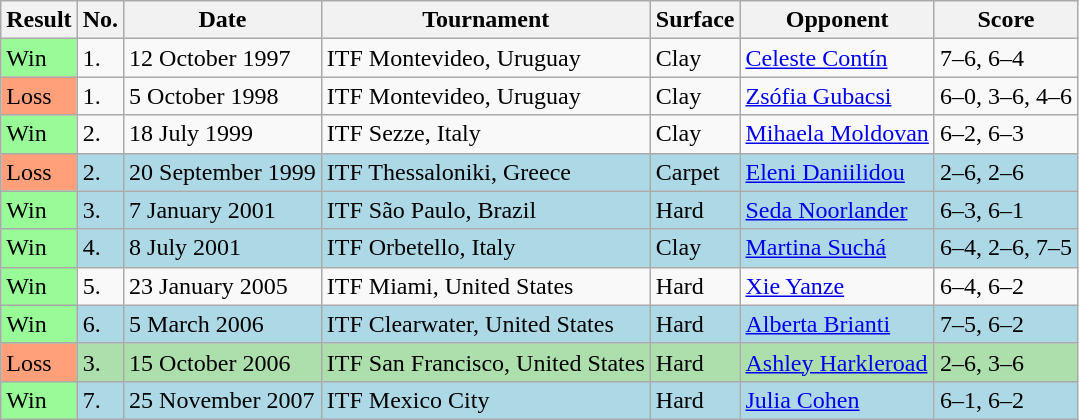<table class="sortable wikitable">
<tr>
<th>Result</th>
<th>No.</th>
<th>Date</th>
<th>Tournament</th>
<th>Surface</th>
<th>Opponent</th>
<th class="unsortable">Score</th>
</tr>
<tr>
<td style="background:#98fb98;">Win</td>
<td>1.</td>
<td>12 October 1997</td>
<td>ITF Montevideo, Uruguay</td>
<td>Clay</td>
<td> <a href='#'>Celeste Contín</a></td>
<td>7–6, 6–4</td>
</tr>
<tr>
<td style="background:#ffa07a;">Loss</td>
<td>1.</td>
<td>5 October 1998</td>
<td>ITF Montevideo, Uruguay</td>
<td>Clay</td>
<td> <a href='#'>Zsófia Gubacsi</a></td>
<td>6–0, 3–6, 4–6</td>
</tr>
<tr>
<td style="background:#98fb98;">Win</td>
<td>2.</td>
<td>18 July 1999</td>
<td>ITF Sezze, Italy</td>
<td>Clay</td>
<td> <a href='#'>Mihaela Moldovan</a></td>
<td>6–2, 6–3</td>
</tr>
<tr style="background:lightblue;">
<td style="background:#ffa07a;">Loss</td>
<td>2.</td>
<td>20 September 1999</td>
<td>ITF Thessaloniki, Greece</td>
<td>Carpet</td>
<td> <a href='#'>Eleni Daniilidou</a></td>
<td>2–6, 2–6</td>
</tr>
<tr style="background:lightblue;">
<td style="background:#98fb98;">Win</td>
<td>3.</td>
<td>7 January 2001</td>
<td>ITF São Paulo, Brazil</td>
<td>Hard</td>
<td> <a href='#'>Seda Noorlander</a></td>
<td>6–3, 6–1</td>
</tr>
<tr style="background:lightblue;">
<td style="background:#98fb98;">Win</td>
<td>4.</td>
<td>8 July 2001</td>
<td>ITF Orbetello, Italy</td>
<td>Clay</td>
<td> <a href='#'>Martina Suchá</a></td>
<td>6–4, 2–6, 7–5</td>
</tr>
<tr>
<td style="background:#98fb98;">Win</td>
<td>5.</td>
<td>23 January 2005</td>
<td>ITF Miami, United States</td>
<td>Hard</td>
<td> <a href='#'>Xie Yanze</a></td>
<td>6–4, 6–2</td>
</tr>
<tr style="background:lightblue;">
<td style="background:#98fb98;">Win</td>
<td>6.</td>
<td>5 March 2006</td>
<td>ITF Clearwater, United States</td>
<td>Hard</td>
<td> <a href='#'>Alberta Brianti</a></td>
<td>7–5, 6–2</td>
</tr>
<tr style="background:#addfad;">
<td style="background:#ffa07a;">Loss</td>
<td>3.</td>
<td>15 October 2006</td>
<td>ITF San Francisco, United States</td>
<td>Hard</td>
<td> <a href='#'>Ashley Harkleroad</a></td>
<td>2–6, 3–6</td>
</tr>
<tr style="background:lightblue;">
<td style="background:#98fb98;">Win</td>
<td>7.</td>
<td>25 November 2007</td>
<td>ITF Mexico City</td>
<td>Hard</td>
<td> <a href='#'>Julia Cohen</a></td>
<td>6–1, 6–2</td>
</tr>
</table>
